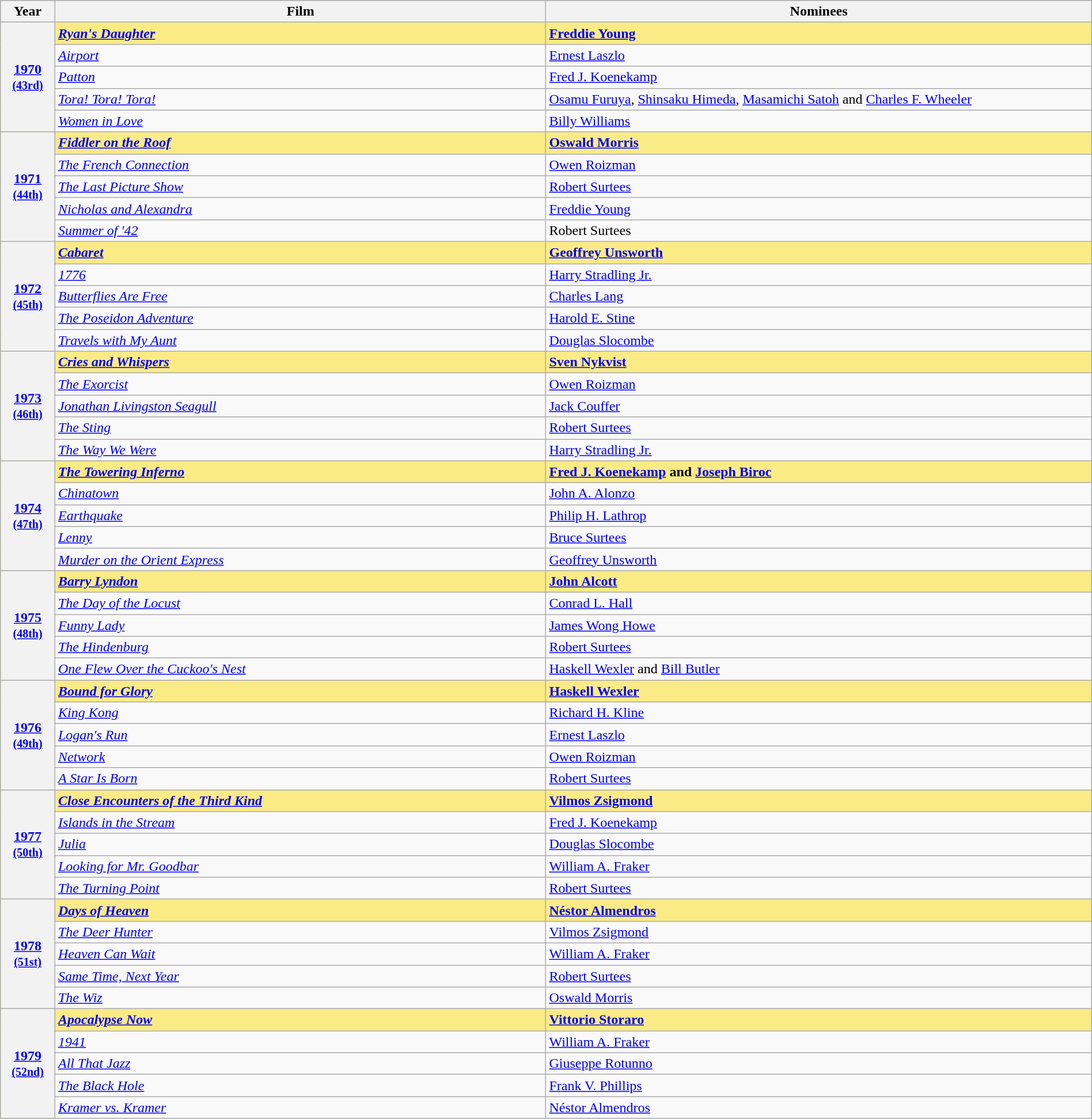<table class="wikitable" style="width:100%">
<tr style="background:#bebebe;">
<th style="width:5%;">Year</th>
<th style="width:45%;">Film</th>
<th style="width:50%;">Nominees</th>
</tr>
<tr style="background:#FAEB86">
<th rowspan="5"><a href='#'>1970</a><br><small><a href='#'>(43rd)</a></small></th>
<td><strong><em><a href='#'>Ryan's Daughter</a></em></strong></td>
<td><strong><a href='#'>Freddie Young</a></strong></td>
</tr>
<tr>
<td><em><a href='#'>Airport</a></em></td>
<td><a href='#'>Ernest Laszlo</a></td>
</tr>
<tr>
<td><em><a href='#'>Patton</a></em></td>
<td><a href='#'>Fred J. Koenekamp</a></td>
</tr>
<tr>
<td><em><a href='#'>Tora! Tora! Tora!</a></em></td>
<td><a href='#'>Osamu Furuya</a>, <a href='#'>Shinsaku Himeda</a>, <a href='#'>Masamichi Satoh</a> and <a href='#'>Charles F. Wheeler</a></td>
</tr>
<tr>
<td><em><a href='#'>Women in Love</a></em></td>
<td><a href='#'>Billy Williams</a></td>
</tr>
<tr style="background:#FAEB86">
<th rowspan="5"><a href='#'>1971</a><br><small><a href='#'>(44th)</a></small></th>
<td><strong><em><a href='#'>Fiddler on the Roof</a></em></strong></td>
<td><strong><a href='#'>Oswald Morris</a></strong></td>
</tr>
<tr>
<td><em><a href='#'>The French Connection</a></em></td>
<td><a href='#'>Owen Roizman</a></td>
</tr>
<tr>
<td><em><a href='#'>The Last Picture Show</a></em></td>
<td><a href='#'>Robert Surtees</a></td>
</tr>
<tr>
<td><em><a href='#'>Nicholas and Alexandra</a></em></td>
<td><a href='#'>Freddie Young</a></td>
</tr>
<tr>
<td><em><a href='#'>Summer of '42</a></em></td>
<td>Robert Surtees</td>
</tr>
<tr style="background:#FAEB86">
<th rowspan="5"><a href='#'>1972</a><br><small><a href='#'>(45th)</a></small></th>
<td><strong><em><a href='#'>Cabaret</a></em></strong></td>
<td><strong><a href='#'>Geoffrey Unsworth</a></strong></td>
</tr>
<tr>
<td><em><a href='#'>1776</a></em></td>
<td><a href='#'>Harry Stradling Jr.</a></td>
</tr>
<tr>
<td><em><a href='#'>Butterflies Are Free</a></em></td>
<td><a href='#'>Charles Lang</a></td>
</tr>
<tr>
<td><em><a href='#'>The Poseidon Adventure</a></em></td>
<td><a href='#'>Harold E. Stine</a></td>
</tr>
<tr>
<td><em><a href='#'>Travels with My Aunt</a></em></td>
<td><a href='#'>Douglas Slocombe</a></td>
</tr>
<tr style="background:#FAEB86">
<th rowspan="5"><a href='#'>1973</a><br><small><a href='#'>(46th)</a></small></th>
<td><strong><em><a href='#'>Cries and Whispers</a></em></strong></td>
<td><strong><a href='#'>Sven Nykvist</a></strong></td>
</tr>
<tr>
<td><em><a href='#'>The Exorcist</a></em></td>
<td><a href='#'>Owen Roizman</a></td>
</tr>
<tr>
<td><em><a href='#'>Jonathan Livingston Seagull</a></em></td>
<td><a href='#'>Jack Couffer</a></td>
</tr>
<tr>
<td><em><a href='#'>The Sting</a></em></td>
<td><a href='#'>Robert Surtees</a></td>
</tr>
<tr>
<td><em><a href='#'>The Way We Were</a></em></td>
<td><a href='#'>Harry Stradling Jr.</a></td>
</tr>
<tr style="background:#FAEB86">
<th rowspan="5"><a href='#'>1974</a><br><small><a href='#'>(47th)</a></small></th>
<td><strong><em><a href='#'>The Towering Inferno</a></em></strong></td>
<td><strong><a href='#'>Fred J. Koenekamp</a> and <a href='#'>Joseph Biroc</a></strong></td>
</tr>
<tr>
<td><em><a href='#'>Chinatown</a></em></td>
<td><a href='#'>John A. Alonzo</a></td>
</tr>
<tr>
<td><em><a href='#'>Earthquake</a></em></td>
<td><a href='#'>Philip H. Lathrop</a></td>
</tr>
<tr>
<td><em><a href='#'>Lenny</a></em></td>
<td><a href='#'>Bruce Surtees</a></td>
</tr>
<tr>
<td><em><a href='#'>Murder on the Orient Express</a></em></td>
<td><a href='#'>Geoffrey Unsworth</a></td>
</tr>
<tr style="background:#FAEB86">
<th rowspan="5"><a href='#'>1975</a><br><small><a href='#'>(48th)</a></small></th>
<td><strong><em><a href='#'>Barry Lyndon</a></em></strong></td>
<td><strong><a href='#'>John Alcott</a></strong></td>
</tr>
<tr>
<td><em><a href='#'>The Day of the Locust</a></em></td>
<td><a href='#'>Conrad L. Hall</a></td>
</tr>
<tr>
<td><em><a href='#'>Funny Lady</a></em></td>
<td><a href='#'>James Wong Howe</a></td>
</tr>
<tr>
<td><em><a href='#'>The Hindenburg</a></em></td>
<td><a href='#'>Robert Surtees</a></td>
</tr>
<tr>
<td><em><a href='#'>One Flew Over the Cuckoo's Nest</a></em></td>
<td><a href='#'>Haskell Wexler</a> and <a href='#'>Bill Butler</a></td>
</tr>
<tr style="background:#FAEB86">
<th rowspan="5"><a href='#'>1976</a><br><small><a href='#'>(49th)</a></small></th>
<td><strong><em><a href='#'>Bound for Glory</a></em></strong></td>
<td><strong><a href='#'>Haskell Wexler</a></strong></td>
</tr>
<tr>
<td><em><a href='#'>King Kong</a></em></td>
<td><a href='#'>Richard H. Kline</a></td>
</tr>
<tr>
<td><em><a href='#'>Logan's Run</a></em></td>
<td><a href='#'>Ernest Laszlo</a></td>
</tr>
<tr>
<td><em><a href='#'>Network</a></em></td>
<td><a href='#'>Owen Roizman</a></td>
</tr>
<tr>
<td><em><a href='#'>A Star Is Born</a></em></td>
<td><a href='#'>Robert Surtees</a></td>
</tr>
<tr style="background:#FAEB86">
<th rowspan="5"><a href='#'>1977</a><br><small><a href='#'>(50th)</a></small></th>
<td><strong><em><a href='#'>Close Encounters of the Third Kind</a></em></strong></td>
<td><strong><a href='#'>Vilmos Zsigmond</a></strong></td>
</tr>
<tr>
<td><em><a href='#'>Islands in the Stream</a></em></td>
<td><a href='#'>Fred J. Koenekamp</a></td>
</tr>
<tr>
<td><em><a href='#'>Julia</a></em></td>
<td><a href='#'>Douglas Slocombe</a></td>
</tr>
<tr>
<td><em><a href='#'>Looking for Mr. Goodbar</a></em></td>
<td><a href='#'>William A. Fraker</a></td>
</tr>
<tr>
<td><em><a href='#'>The Turning Point</a></em></td>
<td><a href='#'>Robert Surtees</a></td>
</tr>
<tr style="background:#FAEB86">
<th rowspan="5"><a href='#'>1978</a><br><small><a href='#'>(51st)</a></small></th>
<td><strong><em><a href='#'>Days of Heaven</a></em></strong></td>
<td><strong><a href='#'>Néstor Almendros</a></strong></td>
</tr>
<tr>
<td><em><a href='#'>The Deer Hunter</a></em></td>
<td><a href='#'>Vilmos Zsigmond</a></td>
</tr>
<tr>
<td><em><a href='#'>Heaven Can Wait</a></em></td>
<td><a href='#'>William A. Fraker</a></td>
</tr>
<tr>
<td><em><a href='#'>Same Time, Next Year</a></em></td>
<td><a href='#'>Robert Surtees</a></td>
</tr>
<tr>
<td><em><a href='#'>The Wiz</a></em></td>
<td><a href='#'>Oswald Morris</a></td>
</tr>
<tr style="background:#FAEB86">
<th rowspan="5"><a href='#'>1979</a><br><small><a href='#'>(52nd)</a></small></th>
<td><strong><em><a href='#'>Apocalypse Now</a></em></strong></td>
<td><strong><a href='#'>Vittorio Storaro</a></strong></td>
</tr>
<tr>
<td><em><a href='#'>1941</a></em></td>
<td><a href='#'>William A. Fraker</a></td>
</tr>
<tr>
<td><em><a href='#'>All That Jazz</a></em></td>
<td><a href='#'>Giuseppe Rotunno</a></td>
</tr>
<tr>
<td><em><a href='#'>The Black Hole</a></em></td>
<td><a href='#'>Frank V. Phillips</a></td>
</tr>
<tr>
<td><em><a href='#'>Kramer vs. Kramer</a></em></td>
<td><a href='#'>Néstor Almendros</a></td>
</tr>
</table>
